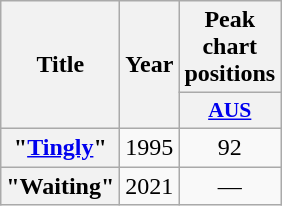<table class="wikitable plainrowheaders" style="text-align:center;">
<tr>
<th scope="col" rowspan="2">Title</th>
<th scope="col" rowspan="2">Year</th>
<th scope="col" colspan="1">Peak chart positions</th>
</tr>
<tr>
<th scope="col" style="width:3em;font-size:90%;"><a href='#'>AUS</a><br></th>
</tr>
<tr>
<th scope="row">"<a href='#'>Tingly</a>"</th>
<td>1995</td>
<td>92</td>
</tr>
<tr>
<th scope="row">"Waiting"</th>
<td>2021</td>
<td>—</td>
</tr>
</table>
